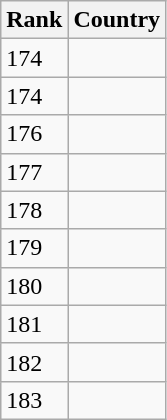<table class="wikitable">
<tr>
<th>Rank</th>
<th>Country</th>
</tr>
<tr>
<td>174</td>
<td></td>
</tr>
<tr>
<td>174</td>
<td></td>
</tr>
<tr>
<td>176</td>
<td></td>
</tr>
<tr>
<td>177</td>
<td></td>
</tr>
<tr>
<td>178</td>
<td></td>
</tr>
<tr>
<td>179</td>
<td></td>
</tr>
<tr>
<td>180</td>
<td></td>
</tr>
<tr>
<td>181</td>
<td></td>
</tr>
<tr>
<td>182</td>
<td></td>
</tr>
<tr>
<td>183</td>
<td></td>
</tr>
</table>
